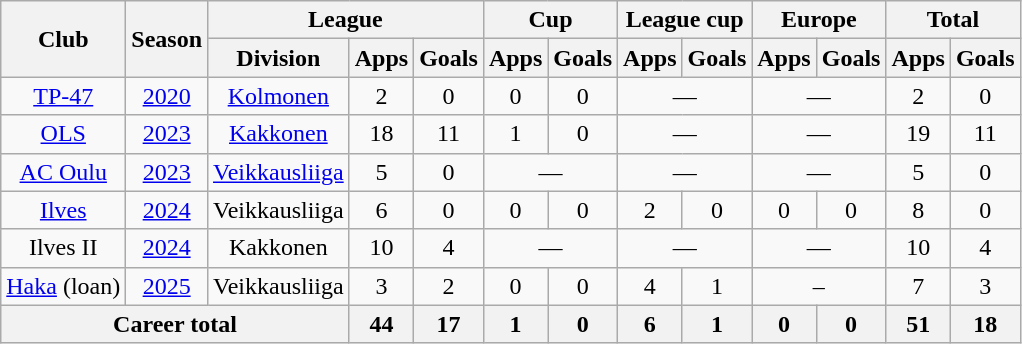<table class="wikitable" style="text-align:center">
<tr>
<th rowspan="2">Club</th>
<th rowspan="2">Season</th>
<th colspan="3">League</th>
<th colspan="2">Cup</th>
<th colspan="2">League cup</th>
<th colspan="2">Europe</th>
<th colspan="2">Total</th>
</tr>
<tr>
<th>Division</th>
<th>Apps</th>
<th>Goals</th>
<th>Apps</th>
<th>Goals</th>
<th>Apps</th>
<th>Goals</th>
<th>Apps</th>
<th>Goals</th>
<th>Apps</th>
<th>Goals</th>
</tr>
<tr>
<td><a href='#'>TP-47</a></td>
<td><a href='#'>2020</a></td>
<td><a href='#'>Kolmonen</a></td>
<td>2</td>
<td>0</td>
<td>0</td>
<td>0</td>
<td colspan="2">—</td>
<td colspan="2">—</td>
<td>2</td>
<td>0</td>
</tr>
<tr>
<td><a href='#'>OLS</a></td>
<td><a href='#'>2023</a></td>
<td><a href='#'>Kakkonen</a></td>
<td>18</td>
<td>11</td>
<td>1</td>
<td>0</td>
<td colspan="2">—</td>
<td colspan="2">—</td>
<td>19</td>
<td>11</td>
</tr>
<tr>
<td><a href='#'>AC Oulu</a></td>
<td><a href='#'>2023</a></td>
<td><a href='#'>Veikkausliiga</a></td>
<td>5</td>
<td>0</td>
<td colspan="2">—</td>
<td colspan="2">—</td>
<td colspan="2">—</td>
<td>5</td>
<td>0</td>
</tr>
<tr>
<td><a href='#'>Ilves</a></td>
<td><a href='#'>2024</a></td>
<td>Veikkausliiga</td>
<td>6</td>
<td>0</td>
<td>0</td>
<td>0</td>
<td>2</td>
<td>0</td>
<td>0</td>
<td>0</td>
<td>8</td>
<td>0</td>
</tr>
<tr>
<td>Ilves II</td>
<td><a href='#'>2024</a></td>
<td>Kakkonen</td>
<td>10</td>
<td>4</td>
<td colspan="2">—</td>
<td colspan="2">—</td>
<td colspan="2">—</td>
<td>10</td>
<td>4</td>
</tr>
<tr>
<td><a href='#'>Haka</a> (loan)</td>
<td><a href='#'>2025</a></td>
<td>Veikkausliiga</td>
<td>3</td>
<td>2</td>
<td>0</td>
<td>0</td>
<td>4</td>
<td>1</td>
<td colspan=2>–</td>
<td>7</td>
<td>3</td>
</tr>
<tr>
<th colspan="3">Career total</th>
<th>44</th>
<th>17</th>
<th>1</th>
<th>0</th>
<th>6</th>
<th>1</th>
<th>0</th>
<th>0</th>
<th>51</th>
<th>18</th>
</tr>
</table>
